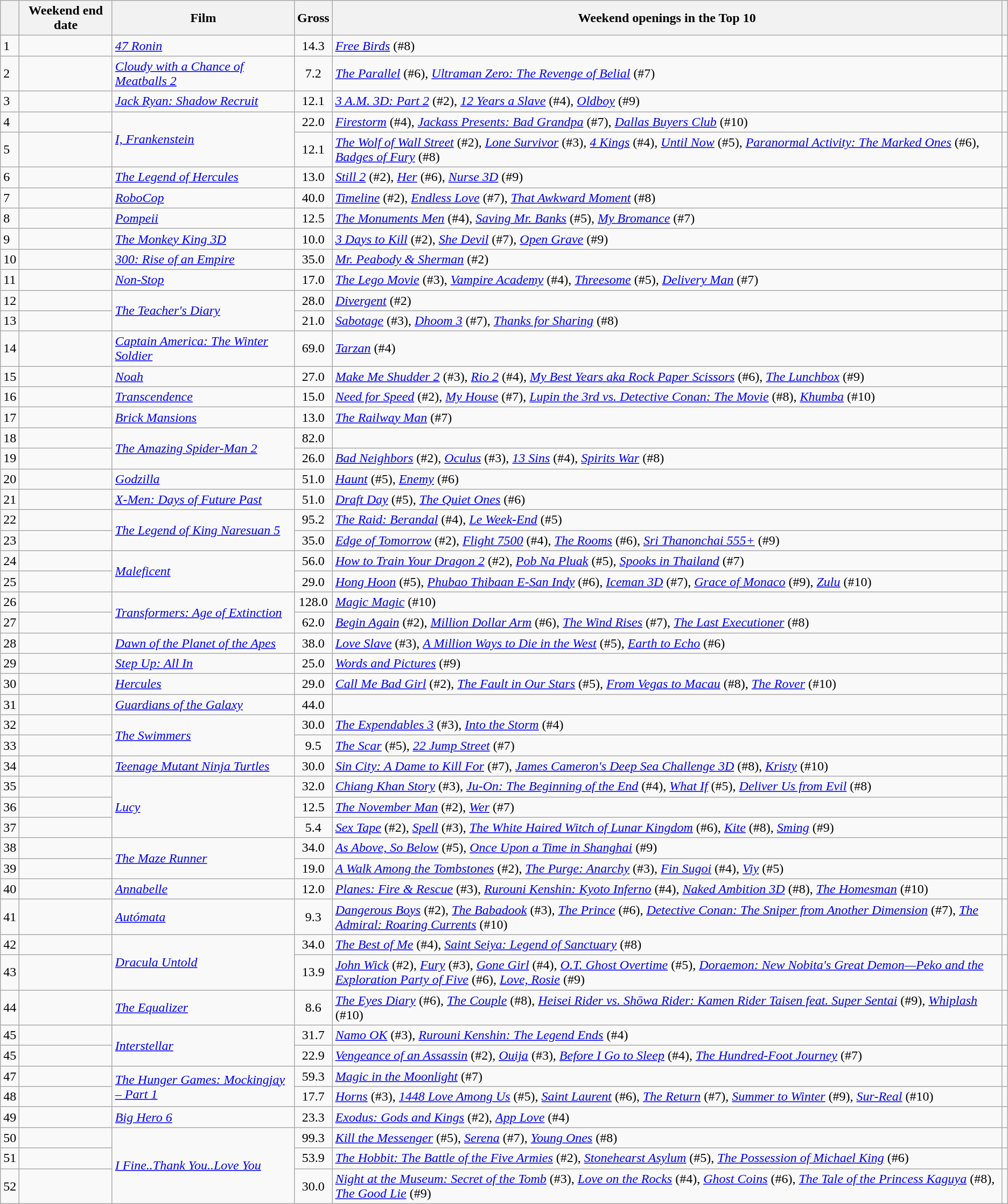<table class="wikitable sortable">
<tr>
<th></th>
<th>Weekend end date</th>
<th>Film</th>
<th>Gross<br></th>
<th>Weekend openings in the Top 10</th>
<th class="unsortable"></th>
</tr>
<tr>
<td>1</td>
<td></td>
<td><em><a href='#'>47 Ronin</a></em></td>
<td style="text-align:center;">14.3</td>
<td><em><a href='#'>Free Birds</a></em> (#8)</td>
<td style="text-align:center;"></td>
</tr>
<tr>
<td>2</td>
<td></td>
<td><em><a href='#'>Cloudy with a Chance of Meatballs 2</a></em></td>
<td style="text-align:center;">7.2</td>
<td><em><a href='#'>The Parallel</a></em> (#6), <em><a href='#'>Ultraman Zero: The Revenge of Belial</a></em> (#7)</td>
<td style="text-align:center;"></td>
</tr>
<tr>
<td>3</td>
<td></td>
<td><em><a href='#'>Jack Ryan: Shadow Recruit</a></em></td>
<td style="text-align:center;">12.1</td>
<td><em><a href='#'>3 A.M. 3D: Part 2</a></em> (#2), <em><a href='#'>12 Years a Slave</a></em> (#4), <em><a href='#'>Oldboy</a></em> (#9)</td>
<td style="text-align:center;"></td>
</tr>
<tr>
<td>4</td>
<td></td>
<td rowspan=2><em><a href='#'>I, Frankenstein</a></em></td>
<td style="text-align:center;">22.0</td>
<td><em><a href='#'>Firestorm</a></em> (#4), <em><a href='#'>Jackass Presents: Bad Grandpa</a></em> (#7), <em><a href='#'>Dallas Buyers Club</a></em> (#10)</td>
<td style="text-align:center;"></td>
</tr>
<tr>
<td>5</td>
<td></td>
<td style="text-align:center;">12.1</td>
<td><em><a href='#'>The Wolf of Wall Street</a></em> (#2), <em><a href='#'>Lone Survivor</a></em> (#3), <em><a href='#'>4 Kings</a></em> (#4), <em><a href='#'>Until Now</a></em> (#5), <em><a href='#'>Paranormal Activity: The Marked Ones</a></em> (#6), <em><a href='#'>Badges of Fury</a></em> (#8)</td>
<td style="text-align:center;"></td>
</tr>
<tr>
<td>6</td>
<td></td>
<td><em><a href='#'>The Legend of Hercules</a></em></td>
<td style="text-align:center;">13.0</td>
<td><em><a href='#'>Still 2</a></em> (#2), <em><a href='#'>Her</a></em> (#6), <em><a href='#'>Nurse 3D</a></em> (#9)</td>
<td style="text-align:center;"></td>
</tr>
<tr>
<td>7</td>
<td></td>
<td><em><a href='#'>RoboCop</a></em></td>
<td style="text-align:center;">40.0</td>
<td><em><a href='#'>Timeline</a></em> (#2), <em><a href='#'>Endless Love</a></em> (#7), <em><a href='#'>That Awkward Moment</a></em> (#8)</td>
<td style="text-align:center;"></td>
</tr>
<tr>
<td>8</td>
<td></td>
<td><em><a href='#'>Pompeii</a></em></td>
<td style="text-align:center;">12.5</td>
<td><em><a href='#'>The Monuments Men</a></em> (#4), <em><a href='#'>Saving Mr. Banks</a></em> (#5), <em><a href='#'>My Bromance</a></em> (#7)</td>
<td style="text-align:center;"></td>
</tr>
<tr>
<td>9</td>
<td></td>
<td><em><a href='#'>The Monkey King 3D</a></em></td>
<td style="text-align:center;">10.0</td>
<td><em><a href='#'>3 Days to Kill</a></em> (#2), <em><a href='#'>She Devil</a></em> (#7), <em><a href='#'>Open Grave</a></em> (#9)</td>
<td style="text-align:center;"></td>
</tr>
<tr>
<td>10</td>
<td></td>
<td><em><a href='#'>300: Rise of an Empire</a></em></td>
<td style="text-align:center;">35.0</td>
<td><em><a href='#'>Mr. Peabody & Sherman</a></em> (#2)</td>
<td style="text-align:center;"></td>
</tr>
<tr>
<td>11</td>
<td></td>
<td><em><a href='#'>Non-Stop</a></em></td>
<td style="text-align:center;">17.0</td>
<td><em><a href='#'>The Lego Movie</a></em> (#3), <em><a href='#'>Vampire Academy</a></em> (#4), <em><a href='#'>Threesome</a></em> (#5), <em><a href='#'>Delivery Man</a></em> (#7)</td>
<td style="text-align:center;"></td>
</tr>
<tr>
<td>12</td>
<td></td>
<td rowspan=2><em><a href='#'>The Teacher's Diary</a></em></td>
<td style="text-align:center;">28.0</td>
<td><em><a href='#'>Divergent</a></em> (#2)</td>
<td style="text-align:center;"></td>
</tr>
<tr>
<td>13</td>
<td></td>
<td style="text-align:center;">21.0</td>
<td><em><a href='#'>Sabotage</a></em> (#3), <em><a href='#'>Dhoom 3</a></em> (#7), <em><a href='#'>Thanks for Sharing</a></em> (#8)</td>
<td style="text-align:center;"></td>
</tr>
<tr>
<td>14</td>
<td></td>
<td><em><a href='#'>Captain America: The Winter Soldier</a></em></td>
<td style="text-align:center;">69.0</td>
<td><em><a href='#'>Tarzan</a></em> (#4)</td>
<td style="text-align:center;"></td>
</tr>
<tr>
<td>15</td>
<td></td>
<td><em><a href='#'>Noah</a></em></td>
<td style="text-align:center;">27.0</td>
<td><em><a href='#'>Make Me Shudder 2</a></em> (#3), <em><a href='#'>Rio 2</a></em> (#4), <em><a href='#'>My Best Years aka Rock Paper Scissors</a></em> (#6), <em><a href='#'>The Lunchbox</a></em> (#9)</td>
<td style="text-align:center;"></td>
</tr>
<tr>
<td>16</td>
<td></td>
<td><em><a href='#'>Transcendence</a></em></td>
<td style="text-align:center;">15.0</td>
<td><em><a href='#'>Need for Speed</a></em> (#2), <em><a href='#'>My House</a></em> (#7), <em><a href='#'>Lupin the 3rd vs. Detective Conan: The Movie</a></em> (#8), <em><a href='#'>Khumba</a></em> (#10)</td>
<td style="text-align:center;"></td>
</tr>
<tr>
<td>17</td>
<td></td>
<td><em><a href='#'>Brick Mansions</a></em></td>
<td style="text-align:center;">13.0</td>
<td><em><a href='#'>The Railway Man</a></em> (#7)</td>
<td style="text-align:center;"></td>
</tr>
<tr>
<td>18</td>
<td></td>
<td rowspan=2><em><a href='#'>The Amazing Spider-Man 2</a></em></td>
<td style="text-align:center;">82.0</td>
<td></td>
<td style="text-align:center;"></td>
</tr>
<tr>
<td>19</td>
<td></td>
<td style="text-align:center;">26.0</td>
<td><em><a href='#'>Bad Neighbors</a></em> (#2), <em><a href='#'>Oculus</a></em> (#3), <em><a href='#'>13 Sins</a></em> (#4), <em><a href='#'>Spirits War</a></em> (#8)</td>
<td style="text-align:center;"></td>
</tr>
<tr>
<td>20</td>
<td></td>
<td><em><a href='#'>Godzilla</a></em></td>
<td style="text-align:center;">51.0</td>
<td><em><a href='#'>Haunt</a></em> (#5), <em><a href='#'>Enemy</a></em> (#6)</td>
<td style="text-align:center;"></td>
</tr>
<tr>
<td>21</td>
<td></td>
<td><em><a href='#'>X-Men: Days of Future Past</a></em></td>
<td style="text-align:center;">51.0</td>
<td><em><a href='#'>Draft Day</a></em> (#5), <em><a href='#'>The Quiet Ones</a></em> (#6)</td>
<td style="text-align:center;"></td>
</tr>
<tr>
<td>22</td>
<td></td>
<td rowspan=2><em><a href='#'>The Legend of King Naresuan 5</a></em></td>
<td style="text-align:center;">95.2</td>
<td><em><a href='#'>The Raid: Berandal</a></em> (#4), <em><a href='#'>Le Week-End</a></em> (#5)</td>
<td style="text-align:center;"></td>
</tr>
<tr>
<td>23</td>
<td></td>
<td style="text-align:center;">35.0</td>
<td><em><a href='#'>Edge of Tomorrow</a></em> (#2), <em><a href='#'>Flight 7500</a></em> (#4), <em><a href='#'>The Rooms</a></em> (#6), <em><a href='#'>Sri Thanonchai 555+</a></em> (#9)</td>
<td style="text-align:center;"></td>
</tr>
<tr>
<td>24</td>
<td></td>
<td rowspan=2><em><a href='#'>Maleficent</a></em></td>
<td style="text-align:center;">56.0</td>
<td><em><a href='#'>How to Train Your Dragon 2</a></em> (#2), <em><a href='#'>Pob Na Pluak</a></em> (#5), <em><a href='#'>Spooks in Thailand</a></em> (#7)</td>
<td style="text-align:center;"></td>
</tr>
<tr>
<td>25</td>
<td></td>
<td style="text-align:center;">29.0</td>
<td><em><a href='#'>Hong Hoon</a></em> (#5), <em><a href='#'>Phubao Thibaan E-San Indy</a></em> (#6), <em><a href='#'>Iceman 3D</a></em> (#7), <em><a href='#'>Grace of Monaco</a></em> (#9), <em><a href='#'>Zulu</a></em> (#10)</td>
<td style="text-align:center;"></td>
</tr>
<tr>
<td>26</td>
<td></td>
<td rowspan=2><em><a href='#'>Transformers: Age of Extinction</a></em></td>
<td style="text-align:center;">128.0</td>
<td><em><a href='#'>Magic Magic</a></em> (#10)</td>
<td style="text-align:center;"></td>
</tr>
<tr>
<td>27</td>
<td></td>
<td style="text-align:center;">62.0</td>
<td><em><a href='#'>Begin Again</a></em> (#2), <em><a href='#'>Million Dollar Arm</a></em> (#6), <em><a href='#'>The Wind Rises</a></em> (#7), <em><a href='#'>The Last Executioner</a></em> (#8)</td>
<td style="text-align:center;"></td>
</tr>
<tr>
<td>28</td>
<td></td>
<td><em><a href='#'>Dawn of the Planet of the Apes</a></em></td>
<td style="text-align:center;">38.0</td>
<td><em><a href='#'>Love Slave</a></em> (#3), <em><a href='#'>A Million Ways to Die in the West</a></em> (#5), <em><a href='#'>Earth to Echo</a></em> (#6)</td>
<td style="text-align:center;"></td>
</tr>
<tr>
<td>29</td>
<td></td>
<td><em><a href='#'>Step Up: All In</a></em></td>
<td style="text-align:center;">25.0</td>
<td><em><a href='#'>Words and Pictures</a></em> (#9)</td>
<td style="text-align:center;"></td>
</tr>
<tr>
<td>30</td>
<td></td>
<td><em><a href='#'>Hercules</a></em></td>
<td style="text-align:center;">29.0</td>
<td><em><a href='#'>Call Me Bad Girl</a></em> (#2), <em><a href='#'>The Fault in Our Stars</a></em> (#5), <em><a href='#'>From Vegas to Macau</a></em> (#8), <em><a href='#'>The Rover</a></em> (#10)</td>
<td style="text-align:center;"></td>
</tr>
<tr>
<td>31</td>
<td></td>
<td><em><a href='#'>Guardians of the Galaxy</a></em></td>
<td style="text-align:center;">44.0</td>
<td></td>
<td style="text-align:center;"></td>
</tr>
<tr>
<td>32</td>
<td></td>
<td rowspan=2><em><a href='#'>The Swimmers</a></em></td>
<td style="text-align:center;">30.0</td>
<td><em><a href='#'>The Expendables 3</a></em> (#3), <em><a href='#'>Into the Storm</a></em> (#4)</td>
<td style="text-align:center;"></td>
</tr>
<tr>
<td>33</td>
<td></td>
<td style="text-align:center;">9.5</td>
<td><em><a href='#'>The Scar</a></em> (#5), <em><a href='#'>22 Jump Street</a></em> (#7)</td>
<td style="text-align:center;"></td>
</tr>
<tr>
<td>34</td>
<td></td>
<td><em><a href='#'>Teenage Mutant Ninja Turtles</a></em></td>
<td style="text-align:center;">30.0</td>
<td><em><a href='#'>Sin City: A Dame to Kill For</a></em> (#7), <em><a href='#'>James Cameron's Deep Sea Challenge 3D</a></em> (#8), <em><a href='#'>Kristy</a></em> (#10)</td>
<td style="text-align:center;"></td>
</tr>
<tr>
<td>35</td>
<td></td>
<td rowspan=3><em><a href='#'>Lucy</a></em></td>
<td style="text-align:center;">32.0</td>
<td><em><a href='#'>Chiang Khan Story</a></em> (#3), <em><a href='#'>Ju-On: The Beginning of the End</a></em> (#4), <em><a href='#'>What If</a></em> (#5), <em><a href='#'>Deliver Us from Evil</a></em> (#8)</td>
<td style="text-align:center;"></td>
</tr>
<tr>
<td>36</td>
<td></td>
<td style="text-align:center;">12.5</td>
<td><em><a href='#'>The November Man</a></em> (#2), <em><a href='#'>Wer</a></em> (#7)</td>
<td style="text-align:center;"></td>
</tr>
<tr>
<td>37</td>
<td></td>
<td style="text-align:center;">5.4</td>
<td><em><a href='#'>Sex Tape</a></em> (#2), <em><a href='#'>Spell</a></em> (#3), <em><a href='#'>The White Haired Witch of Lunar Kingdom</a></em> (#6), <em><a href='#'>Kite</a></em> (#8), <em><a href='#'>Sming</a></em> (#9)</td>
<td style="text-align:center;"></td>
</tr>
<tr>
<td>38</td>
<td></td>
<td rowspan=2><em><a href='#'>The Maze Runner</a></em></td>
<td style="text-align:center;">34.0</td>
<td><em><a href='#'>As Above, So Below</a></em> (#5), <em><a href='#'>Once Upon a Time in Shanghai</a></em> (#9)</td>
<td style="text-align:center;"></td>
</tr>
<tr>
<td>39</td>
<td></td>
<td style="text-align:center;">19.0</td>
<td><em><a href='#'>A Walk Among the Tombstones</a></em> (#2), <em><a href='#'>The Purge: Anarchy</a></em> (#3), <em><a href='#'>Fin Sugoi</a></em> (#4), <em><a href='#'>Viy</a></em> (#5)</td>
<td style="text-align:center;"></td>
</tr>
<tr>
<td>40</td>
<td></td>
<td><em><a href='#'>Annabelle</a></em></td>
<td style="text-align:center;">12.0</td>
<td><em><a href='#'>Planes: Fire & Rescue</a></em> (#3), <em><a href='#'>Rurouni Kenshin: Kyoto Inferno</a></em> (#4), <em><a href='#'>Naked Ambition 3D</a></em> (#8), <em><a href='#'>The Homesman</a></em> (#10)</td>
<td style="text-align:center;"></td>
</tr>
<tr>
<td>41</td>
<td></td>
<td><em><a href='#'>Autómata</a></em></td>
<td style="text-align:center;">9.3</td>
<td><em><a href='#'>Dangerous Boys</a></em> (#2), <em><a href='#'>The Babadook</a></em> (#3), <em><a href='#'>The Prince</a></em> (#6), <em><a href='#'>Detective Conan: The Sniper from Another Dimension</a></em> (#7), <em><a href='#'>The Admiral: Roaring Currents</a></em> (#10)</td>
<td style="text-align:center;"></td>
</tr>
<tr>
<td>42</td>
<td></td>
<td rowspan=2><em><a href='#'>Dracula Untold</a></em></td>
<td style="text-align:center;">34.0</td>
<td><em><a href='#'>The Best of Me</a></em> (#4), <em><a href='#'>Saint Seiya: Legend of Sanctuary</a></em> (#8)</td>
<td style="text-align:center;"></td>
</tr>
<tr>
<td>43</td>
<td></td>
<td style="text-align:center;">13.9</td>
<td><em><a href='#'>John Wick</a></em> (#2), <em><a href='#'>Fury</a></em> (#3), <em><a href='#'>Gone Girl</a></em> (#4), <em><a href='#'>O.T. Ghost Overtime</a></em> (#5), <em><a href='#'>Doraemon: New Nobita's Great Demon—Peko and the Exploration Party of Five</a></em> (#6), <em><a href='#'>Love, Rosie</a></em> (#9)</td>
<td style="text-align:center;"></td>
</tr>
<tr>
<td>44</td>
<td></td>
<td><em><a href='#'>The Equalizer</a></em></td>
<td style="text-align:center;">8.6</td>
<td><em><a href='#'>The Eyes Diary</a></em> (#6), <em><a href='#'>The Couple</a></em> (#8), <em><a href='#'>Heisei Rider vs. Shōwa Rider: Kamen Rider Taisen feat. Super Sentai</a></em> (#9), <em><a href='#'>Whiplash</a></em> (#10)</td>
<td style="text-align:center;"></td>
</tr>
<tr>
<td>45</td>
<td></td>
<td rowspan=2><em><a href='#'>Interstellar</a></em></td>
<td style="text-align:center;">31.7</td>
<td><em><a href='#'>Namo OK</a></em> (#3), <em><a href='#'>Rurouni Kenshin: The Legend Ends</a></em> (#4)</td>
<td style="text-align:center;"></td>
</tr>
<tr>
<td>45</td>
<td></td>
<td style="text-align:center;">22.9</td>
<td><em><a href='#'>Vengeance of an Assassin</a></em> (#2), <em><a href='#'>Ouija</a></em> (#3), <em><a href='#'>Before I Go to Sleep</a></em> (#4), <em><a href='#'>The Hundred-Foot Journey</a></em> (#7)</td>
<td style="text-align:center;"></td>
</tr>
<tr>
<td>47</td>
<td></td>
<td rowspan=2><em><a href='#'>The Hunger Games: Mockingjay – Part 1</a></em></td>
<td style="text-align:center;">59.3</td>
<td><em><a href='#'>Magic in the Moonlight</a></em> (#7)</td>
<td style="text-align:center;"></td>
</tr>
<tr>
<td>48</td>
<td></td>
<td style="text-align:center;">17.7</td>
<td><em><a href='#'>Horns</a></em> (#3), <em><a href='#'>1448 Love Among Us</a></em> (#5), <em><a href='#'>Saint Laurent</a></em> (#6), <em><a href='#'>The Return</a></em> (#7), <em><a href='#'>Summer to Winter</a></em> (#9), <em><a href='#'>Sur-Real</a></em> (#10)</td>
<td style="text-align:center;"></td>
</tr>
<tr>
<td>49</td>
<td></td>
<td><em><a href='#'>Big Hero 6</a></em></td>
<td style="text-align:center;">23.3</td>
<td><em><a href='#'>Exodus: Gods and Kings</a></em> (#2), <em><a href='#'>App Love</a></em> (#4)</td>
<td style="text-align:center;"></td>
</tr>
<tr>
<td>50</td>
<td></td>
<td rowspan=3><em><a href='#'>I Fine..Thank You..Love You</a></em></td>
<td style="text-align:center;">99.3</td>
<td><em><a href='#'>Kill the Messenger</a></em> (#5), <em><a href='#'>Serena</a></em> (#7), <em><a href='#'>Young Ones</a></em> (#8)</td>
<td style="text-align:center;"></td>
</tr>
<tr>
<td>51</td>
<td></td>
<td style="text-align:center;">53.9</td>
<td><em><a href='#'>The Hobbit: The Battle of the Five Armies</a></em> (#2), <em><a href='#'>Stonehearst Asylum</a></em> (#5), <em><a href='#'>The Possession of Michael King</a></em> (#6)</td>
<td style="text-align:center;"></td>
</tr>
<tr>
<td>52</td>
<td></td>
<td style="text-align:center;">30.0</td>
<td><em><a href='#'>Night at the Museum: Secret of the Tomb</a></em> (#3), <em><a href='#'>Love on the Rocks</a></em> (#4), <em><a href='#'>Ghost Coins</a></em> (#6), <em><a href='#'>The Tale of the Princess Kaguya</a></em> (#8), <em><a href='#'>The Good Lie</a></em> (#9)</td>
<td style="text-align:center;"></td>
</tr>
</table>
